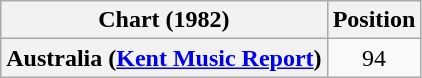<table class="wikitable sortable plainrowheaders" style="text-align:center">
<tr>
<th>Chart (1982)</th>
<th>Position</th>
</tr>
<tr>
<th scope="row">Australia (<a href='#'>Kent Music Report</a>)</th>
<td>94</td>
</tr>
</table>
